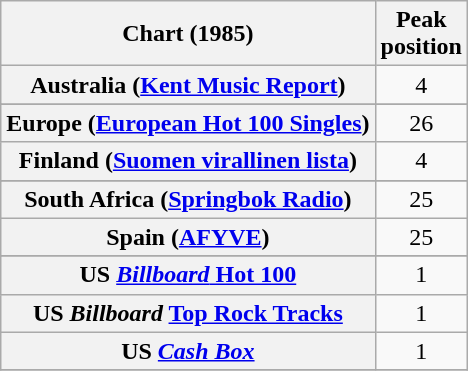<table class="wikitable sortable plainrowheaders" style="text-align:center">
<tr>
<th>Chart (1985)</th>
<th>Peak<br>position</th>
</tr>
<tr>
<th scope="row">Australia (<a href='#'>Kent Music Report</a>)</th>
<td>4</td>
</tr>
<tr>
</tr>
<tr>
</tr>
<tr>
</tr>
<tr>
<th scope="row">Europe (<a href='#'>European Hot 100 Singles</a>)</th>
<td>26</td>
</tr>
<tr>
<th scope="row">Finland (<a href='#'>Suomen virallinen lista</a>)</th>
<td>4</td>
</tr>
<tr>
</tr>
<tr>
</tr>
<tr>
</tr>
<tr>
</tr>
<tr>
<th scope="row">South Africa (<a href='#'>Springbok Radio</a>)</th>
<td>25</td>
</tr>
<tr>
<th scope="row">Spain (<a href='#'>AFYVE</a>)</th>
<td>25</td>
</tr>
<tr>
</tr>
<tr>
</tr>
<tr>
<th scope="row">US <a href='#'><em>Billboard</em> Hot 100</a></th>
<td>1</td>
</tr>
<tr>
<th scope="row">US <em>Billboard</em> <a href='#'>Top Rock Tracks</a></th>
<td>1</td>
</tr>
<tr>
<th scope="row">US <em><a href='#'>Cash Box</a></em></th>
<td>1</td>
</tr>
<tr>
</tr>
</table>
